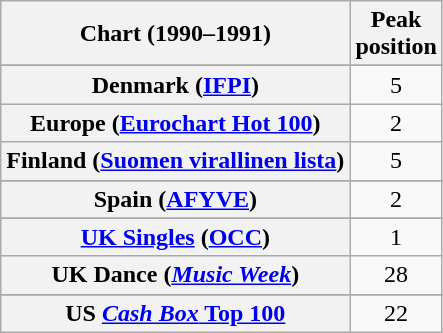<table class="wikitable sortable plainrowheaders" style="text-align:center">
<tr>
<th>Chart (1990–1991)</th>
<th>Peak<br>position</th>
</tr>
<tr>
</tr>
<tr>
</tr>
<tr>
</tr>
<tr>
</tr>
<tr>
<th scope="row">Denmark (<a href='#'>IFPI</a>)</th>
<td>5</td>
</tr>
<tr>
<th scope="row">Europe (<a href='#'>Eurochart Hot 100</a>)</th>
<td>2</td>
</tr>
<tr>
<th scope="row">Finland (<a href='#'>Suomen virallinen lista</a>)</th>
<td>5</td>
</tr>
<tr>
</tr>
<tr>
</tr>
<tr>
</tr>
<tr>
</tr>
<tr>
</tr>
<tr>
</tr>
<tr>
<th scope="row">Spain (<a href='#'>AFYVE</a>)</th>
<td>2</td>
</tr>
<tr>
</tr>
<tr>
</tr>
<tr>
<th scope="row"><a href='#'>UK Singles</a> (<a href='#'>OCC</a>)</th>
<td>1</td>
</tr>
<tr>
<th scope="row">UK Dance (<em><a href='#'>Music Week</a></em>)</th>
<td>28</td>
</tr>
<tr>
</tr>
<tr>
<th scope="row">US <a href='#'><em>Cash Box</em> Top 100</a></th>
<td>22</td>
</tr>
</table>
